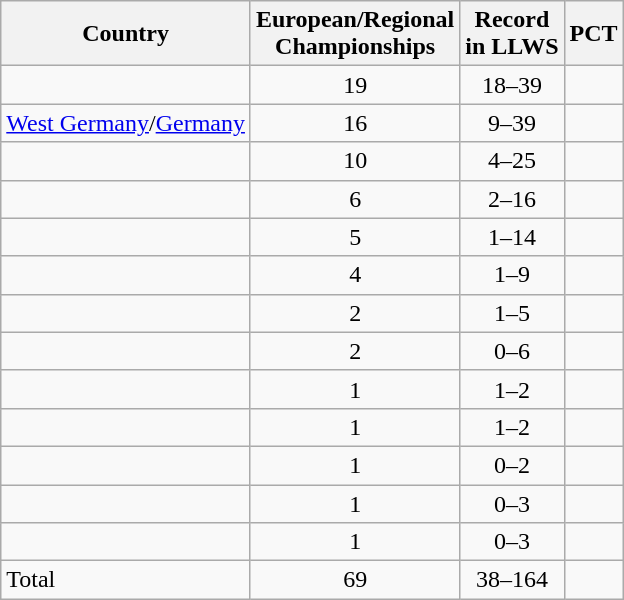<table class="wikitable">
<tr>
<th>Country</th>
<th>European/Regional<br>Championships</th>
<th>Record<br>in LLWS</th>
<th>PCT</th>
</tr>
<tr>
<td><em></em></td>
<td align=center>19</td>
<td align=center>18–39</td>
<td align=center></td>
</tr>
<tr>
<td> <a href='#'>West Germany</a>/<a href='#'>Germany</a></td>
<td align=center>16</td>
<td align=center>9–39</td>
<td align=center></td>
</tr>
<tr>
<td></td>
<td align=center>10</td>
<td align=center>4–25</td>
<td align=center></td>
</tr>
<tr>
<td></td>
<td align=center>6</td>
<td align=center>2–16</td>
<td align=center></td>
</tr>
<tr>
<td></td>
<td align=center>5</td>
<td align=center>1–14</td>
<td align=center></td>
</tr>
<tr>
<td></td>
<td align=center>4</td>
<td align=center>1–9</td>
<td align=center></td>
</tr>
<tr>
<td></td>
<td align=center>2</td>
<td align=center>1–5</td>
<td align=center></td>
</tr>
<tr>
<td></td>
<td align=center>2</td>
<td align=center>0–6</td>
<td align=center></td>
</tr>
<tr>
<td></td>
<td align=center>1</td>
<td align=center>1–2</td>
<td align=center></td>
</tr>
<tr>
<td></td>
<td align=center>1</td>
<td align=center>1–2</td>
<td align=center></td>
</tr>
<tr>
<td></td>
<td align=center>1</td>
<td align=center>0–2</td>
<td align=center></td>
</tr>
<tr>
<td></td>
<td align=center>1</td>
<td align=center>0–3</td>
<td align=center></td>
</tr>
<tr>
<td></td>
<td align=center>1</td>
<td align=center>0–3</td>
<td align=center></td>
</tr>
<tr>
<td>Total</td>
<td align=center>69</td>
<td align=center>38–164</td>
<td align=center></td>
</tr>
</table>
